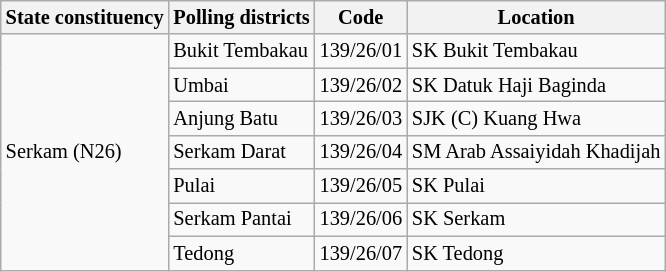<table class="wikitable sortable mw-collapsible" style="white-space:nowrap;font-size:85%">
<tr>
<th>State constituency</th>
<th>Polling districts</th>
<th>Code</th>
<th>Location</th>
</tr>
<tr>
<td rowspan="7">Serkam (N26)</td>
<td>Bukit Tembakau</td>
<td>139/26/01</td>
<td>SK Bukit Tembakau</td>
</tr>
<tr>
<td>Umbai</td>
<td>139/26/02</td>
<td>SK Datuk Haji Baginda</td>
</tr>
<tr>
<td>Anjung Batu</td>
<td>139/26/03</td>
<td>SJK (C) Kuang Hwa</td>
</tr>
<tr>
<td>Serkam Darat</td>
<td>139/26/04</td>
<td>SM Arab Assaiyidah Khadijah</td>
</tr>
<tr>
<td>Pulai</td>
<td>139/26/05</td>
<td>SK Pulai</td>
</tr>
<tr>
<td>Serkam Pantai</td>
<td>139/26/06</td>
<td>SK Serkam</td>
</tr>
<tr>
<td>Tedong</td>
<td>139/26/07</td>
<td>SK Tedong</td>
</tr>
</table>
